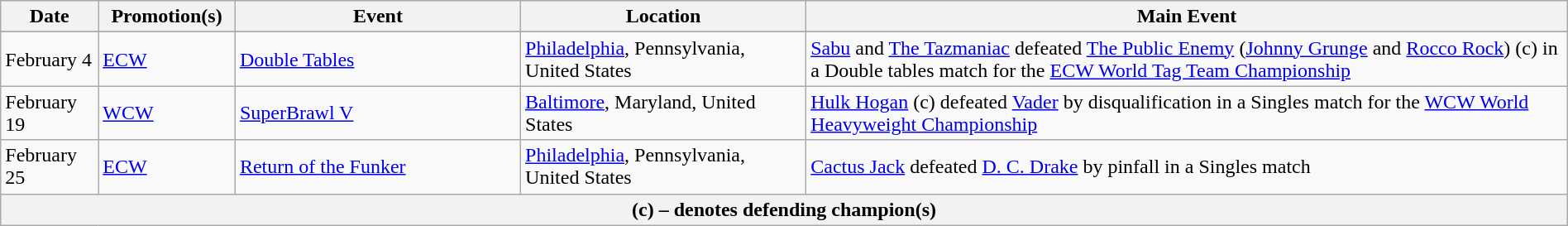<table class="wikitable" style="width:100%;">
<tr>
<th width="5%">Date</th>
<th width="5%">Promotion(s)</th>
<th style="width:15%;">Event</th>
<th style="width:15%;">Location</th>
<th style="width:40%;">Main Event</th>
</tr>
<tr style="width:20%;" |Notes>
</tr>
<tr>
<td>February 4</td>
<td><a href='#'>ECW</a></td>
<td><a href='#'>Double Tables</a></td>
<td><a href='#'>Philadelphia</a>, Pennsylvania, United States</td>
<td><a href='#'>Sabu</a> and <a href='#'>The Tazmaniac</a> defeated <a href='#'>The Public Enemy</a> (<a href='#'>Johnny Grunge</a> and <a href='#'>Rocco Rock</a>) (c) in a Double tables match for the <a href='#'>ECW World Tag Team Championship</a></td>
</tr>
<tr>
<td>February 19</td>
<td><a href='#'>WCW</a></td>
<td><a href='#'>SuperBrawl V</a></td>
<td><a href='#'>Baltimore</a>, Maryland, United States</td>
<td><a href='#'>Hulk Hogan</a> (c) defeated <a href='#'>Vader</a> by disqualification in a Singles match for the <a href='#'>WCW World Heavyweight Championship</a></td>
</tr>
<tr>
<td>February 25</td>
<td><a href='#'>ECW</a></td>
<td><a href='#'>Return of the Funker</a></td>
<td><a href='#'>Philadelphia</a>, Pennsylvania, United States</td>
<td><a href='#'>Cactus Jack</a> defeated <a href='#'>D. C. Drake</a> by pinfall in a Singles match</td>
</tr>
<tr>
<th colspan="6">(c) – denotes defending champion(s)</th>
</tr>
</table>
